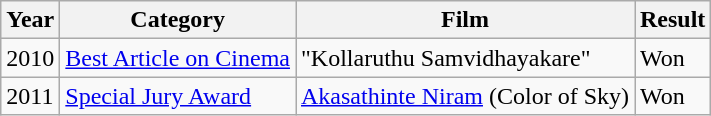<table class="wikitable">
<tr>
<th>Year</th>
<th>Category</th>
<th>Film</th>
<th>Result</th>
</tr>
<tr>
<td>2010</td>
<td><a href='#'>Best Article on Cinema</a></td>
<td>"Kollaruthu Samvidhayakare"</td>
<td>Won</td>
</tr>
<tr>
<td>2011</td>
<td><a href='#'>Special Jury Award</a></td>
<td><a href='#'>Akasathinte Niram</a> (Color of Sky)</td>
<td>Won</td>
</tr>
</table>
